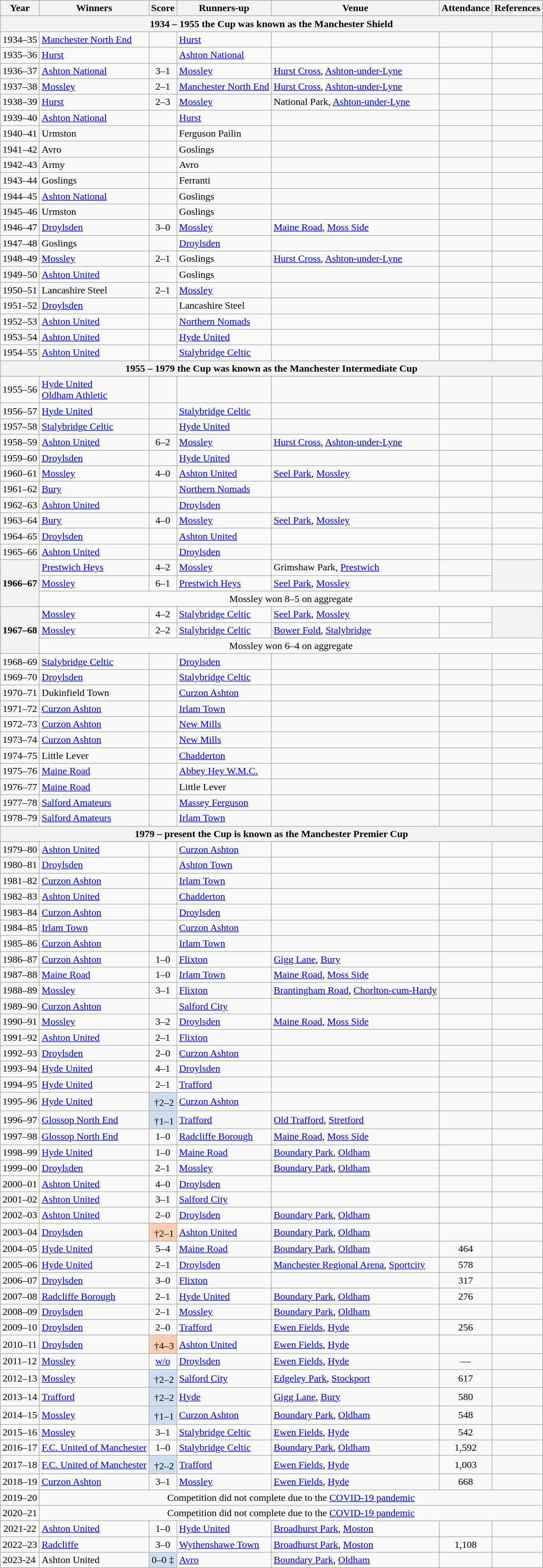<table class="sortable wikitable plainrowheaders">
<tr>
<th>Year</th>
<th>Winners</th>
<th>Score</th>
<th>Runners-up</th>
<th>Venue</th>
<th>Attendance</th>
<th class="unsortable">References</th>
</tr>
<tr>
<th colspan="7">1934 – 1955 the Cup was known as the Manchester Shield</th>
</tr>
<tr>
<td align=center>1934–35</td>
<td><a href='#'>Manchester North End</a></td>
<td align=center></td>
<td><a href='#'>Hurst</a></td>
<td></td>
<td align=center></td>
<td align=center></td>
</tr>
<tr>
<td align=center>1935–36</td>
<td><a href='#'>Hurst</a></td>
<td align=center></td>
<td><a href='#'>Ashton National</a></td>
<td></td>
<td align=center></td>
<td align=center></td>
</tr>
<tr>
<td align=center>1936–37</td>
<td><a href='#'>Ashton National</a></td>
<td align=center>3–1</td>
<td><a href='#'>Mossley</a></td>
<td><a href='#'>Hurst Cross</a>, <a href='#'>Ashton-under-Lyne</a></td>
<td align=center></td>
<td align=center></td>
</tr>
<tr>
<td align=center>1937–38</td>
<td><a href='#'>Mossley</a></td>
<td align=center>2–1</td>
<td><a href='#'>Manchester North End</a></td>
<td><a href='#'>Hurst Cross</a>, <a href='#'>Ashton-under-Lyne</a></td>
<td align=center></td>
<td align=center></td>
</tr>
<tr>
<td align=center>1938–39</td>
<td><a href='#'>Hurst</a></td>
<td align=center>2–3</td>
<td><a href='#'>Mossley</a></td>
<td>National Park, <a href='#'>Ashton-under-Lyne</a></td>
<td align=center></td>
<td align=center></td>
</tr>
<tr>
<td align=center>1939–40</td>
<td><a href='#'>Ashton National</a></td>
<td align=center></td>
<td><a href='#'>Hurst</a></td>
<td></td>
<td align=center></td>
<td align=center></td>
</tr>
<tr>
<td align=center>1940–41</td>
<td>Urmston</td>
<td align=center></td>
<td>Ferguson Pailin</td>
<td></td>
<td align=center></td>
<td align=center></td>
</tr>
<tr>
<td align=center>1941–42</td>
<td>Avro</td>
<td align=center></td>
<td>Goslings</td>
<td></td>
<td align=center></td>
<td align=center></td>
</tr>
<tr>
<td align=center>1942–43</td>
<td>Army</td>
<td align=center></td>
<td>Avro</td>
<td></td>
<td align=center></td>
<td align=center></td>
</tr>
<tr>
<td align=center>1943–44</td>
<td>Goslings</td>
<td align=center></td>
<td>Ferranti</td>
<td></td>
<td align=center></td>
<td align=center></td>
</tr>
<tr>
<td align=center>1944–45</td>
<td><a href='#'>Ashton National</a></td>
<td align=center></td>
<td>Goslings</td>
<td></td>
<td align=center></td>
<td align=center></td>
</tr>
<tr>
<td align=center>1945–46</td>
<td>Urmston</td>
<td align=center></td>
<td>Goslings</td>
<td></td>
<td align=center></td>
<td align=center></td>
</tr>
<tr>
<td align=center>1946–47</td>
<td><a href='#'>Droylsden</a></td>
<td align=center>3–0</td>
<td><a href='#'>Mossley</a></td>
<td><a href='#'>Maine Road</a>, <a href='#'>Moss Side</a></td>
<td align=center></td>
<td align=center></td>
</tr>
<tr>
<td align=center>1947–48</td>
<td>Goslings</td>
<td align=center></td>
<td><a href='#'>Droylsden</a></td>
<td></td>
<td align=center></td>
<td align=center></td>
</tr>
<tr>
<td align=center>1948–49</td>
<td><a href='#'>Mossley</a></td>
<td align=center>2–1</td>
<td>Goslings</td>
<td><a href='#'>Hurst Cross</a>, <a href='#'>Ashton-under-Lyne</a></td>
<td align=center></td>
<td align=center></td>
</tr>
<tr>
<td align=center>1949–50</td>
<td><a href='#'>Ashton United</a></td>
<td align=center></td>
<td>Goslings</td>
<td></td>
<td align=center></td>
<td align=center></td>
</tr>
<tr>
<td align=center>1950–51</td>
<td>Lancashire Steel</td>
<td align=center>2–1</td>
<td><a href='#'>Mossley</a></td>
<td></td>
<td align=center></td>
<td align=center></td>
</tr>
<tr>
<td align=center>1951–52</td>
<td><a href='#'>Droylsden</a></td>
<td align=center></td>
<td>Lancashire Steel</td>
<td></td>
<td align=center></td>
<td align=center></td>
</tr>
<tr>
<td align=center>1952–53</td>
<td><a href='#'>Ashton United</a></td>
<td align=center></td>
<td><a href='#'>Northern Nomads</a></td>
<td></td>
<td align=center></td>
<td align=center></td>
</tr>
<tr>
<td align=center>1953–54</td>
<td><a href='#'>Ashton United</a></td>
<td align=center></td>
<td><a href='#'>Hyde United</a></td>
<td></td>
<td align=center></td>
<td align=center></td>
</tr>
<tr>
<td align=center>1954–55</td>
<td><a href='#'>Ashton United</a></td>
<td align=center></td>
<td><a href='#'>Stalybridge Celtic</a></td>
<td></td>
<td align=center></td>
<td align=center></td>
</tr>
<tr>
<th colspan="7">1955 – 1979 the Cup was known as the Manchester Intermediate Cup</th>
</tr>
<tr>
<td align=center>1955–56</td>
<td><a href='#'>Hyde United</a><br><a href='#'>Oldham Athletic</a></td>
<td align=center></td>
<td></td>
<td></td>
<td align=center></td>
<td align=center></td>
</tr>
<tr>
<td align=center>1956–57</td>
<td><a href='#'>Hyde United</a></td>
<td align=center></td>
<td><a href='#'>Stalybridge Celtic</a></td>
<td></td>
<td align=center></td>
<td align=center></td>
</tr>
<tr>
<td align=center>1957–58</td>
<td><a href='#'>Stalybridge Celtic</a></td>
<td align=center></td>
<td><a href='#'>Hyde United</a></td>
<td></td>
<td align=center></td>
<td align=center></td>
</tr>
<tr>
<td align=center>1958–59</td>
<td><a href='#'>Ashton United</a></td>
<td align=center>6–2</td>
<td><a href='#'>Mossley</a></td>
<td><a href='#'>Hurst Cross</a>, <a href='#'>Ashton-under-Lyne</a></td>
<td align=center></td>
<td align=center></td>
</tr>
<tr>
<td align=center>1959–60</td>
<td><a href='#'>Droylsden</a></td>
<td align=center></td>
<td><a href='#'>Hyde United</a></td>
<td></td>
<td align=center></td>
<td align=center></td>
</tr>
<tr>
<td align=center>1960–61</td>
<td><a href='#'>Mossley</a></td>
<td align=center>4–0</td>
<td><a href='#'>Ashton United</a></td>
<td><a href='#'>Seel Park</a>, <a href='#'>Mossley</a></td>
<td align=center></td>
<td align=center></td>
</tr>
<tr>
<td align=center>1961–62</td>
<td><a href='#'>Bury</a></td>
<td align=center></td>
<td><a href='#'>Northern Nomads</a></td>
<td></td>
<td align=center></td>
<td align=center></td>
</tr>
<tr>
<td align=center>1962–63</td>
<td><a href='#'>Ashton United</a></td>
<td align=center></td>
<td><a href='#'>Droylsden</a></td>
<td></td>
<td align=center></td>
<td align=center></td>
</tr>
<tr>
<td align=center>1963–64</td>
<td><a href='#'>Bury</a></td>
<td align=center>4–0</td>
<td><a href='#'>Mossley</a></td>
<td><a href='#'>Seel Park</a>, <a href='#'>Mossley</a></td>
<td align=center></td>
<td align=center></td>
</tr>
<tr>
<td align=center>1964–65</td>
<td><a href='#'>Droylsden</a></td>
<td align=center></td>
<td><a href='#'>Ashton United</a></td>
<td></td>
<td align=center></td>
<td align=center></td>
</tr>
<tr>
<td align=center>1965–66</td>
<td><a href='#'>Ashton United</a></td>
<td align=center></td>
<td><a href='#'>Droylsden</a></td>
<td></td>
<td align=center></td>
<td align=center></td>
</tr>
<tr>
<th scope=row rowspan=3 style=text-align:center>1966–67</th>
<td><a href='#'>Prestwich Heys</a></td>
<td align=center>4–2</td>
<td><a href='#'>Mossley</a></td>
<td>Grimshaw Park, <a href='#'>Prestwich</a></td>
<td align=center></td>
<th scope=row rowspan=2 style=text-align:center></th>
</tr>
<tr>
<td><a href='#'>Mossley</a></td>
<td align=center>6–1</td>
<td><a href='#'>Prestwich Heys</a></td>
<td><a href='#'>Seel Park</a>, <a href='#'>Mossley</a></td>
<td align=center></td>
</tr>
<tr>
<td colspan=6 align=center>Mossley won 8–5 on aggregate</td>
</tr>
<tr>
<th scope=row rowspan=3 style=text-align:center>1967–68</th>
<td><a href='#'>Mossley</a></td>
<td align=center>4–2</td>
<td><a href='#'>Stalybridge Celtic</a></td>
<td><a href='#'>Seel Park</a>, <a href='#'>Mossley</a></td>
<td align=center></td>
<th scope=row rowspan=2 style=text-align:center></th>
</tr>
<tr>
<td><a href='#'>Mossley</a></td>
<td align=center>2–2</td>
<td><a href='#'>Stalybridge Celtic</a></td>
<td><a href='#'>Bower Fold</a>, <a href='#'>Stalybridge</a></td>
<td align=center></td>
</tr>
<tr>
<td colspan=6 align=center>Mossley won 6–4 on aggregate</td>
</tr>
<tr>
<td align=center>1968–69</td>
<td><a href='#'>Stalybridge Celtic</a></td>
<td align=center></td>
<td><a href='#'>Droylsden</a></td>
<td></td>
<td align=center></td>
<td align=center></td>
</tr>
<tr>
<td align=center>1969–70</td>
<td><a href='#'>Droylsden</a></td>
<td align=center></td>
<td><a href='#'>Stalybridge Celtic</a></td>
<td></td>
<td align=center></td>
<td align=center></td>
</tr>
<tr>
<td align=center>1970–71</td>
<td>Dukinfield Town</td>
<td align=center></td>
<td><a href='#'>Curzon Ashton</a></td>
<td></td>
<td align=center></td>
<td align=center></td>
</tr>
<tr>
<td align=center>1971–72</td>
<td><a href='#'>Curzon Ashton</a></td>
<td align=center></td>
<td><a href='#'>Irlam Town</a></td>
<td></td>
<td align=center></td>
<td align=center></td>
</tr>
<tr>
<td align=center>1972–73</td>
<td><a href='#'>Curzon Ashton</a></td>
<td align=center></td>
<td><a href='#'>New Mills</a></td>
<td></td>
<td align=center></td>
<td align=center></td>
</tr>
<tr>
<td align=center>1973–74</td>
<td><a href='#'>Curzon Ashton</a></td>
<td align=center></td>
<td><a href='#'>New Mills</a></td>
<td></td>
<td align=center></td>
<td align=center></td>
</tr>
<tr>
<td align=center>1974–75</td>
<td>Little Lever</td>
<td align=center></td>
<td><a href='#'>Chadderton</a></td>
<td></td>
<td align=center></td>
<td align=center></td>
</tr>
<tr>
<td align=center>1975–76</td>
<td><a href='#'>Maine Road</a></td>
<td align=center></td>
<td><a href='#'>Abbey Hey W.M.C.</a></td>
<td></td>
<td align=center></td>
<td align=center></td>
</tr>
<tr>
<td align=center>1976–77</td>
<td><a href='#'>Maine Road</a></td>
<td align=center></td>
<td>Little Lever</td>
<td></td>
<td align=center></td>
<td align=center></td>
</tr>
<tr>
<td align=center>1977–78</td>
<td><a href='#'>Salford Amateurs</a></td>
<td align=center></td>
<td><a href='#'>Massey Ferguson</a></td>
<td></td>
<td align=center></td>
<td align=center></td>
</tr>
<tr>
<td align=center>1978–79</td>
<td><a href='#'>Salford Amateurs</a></td>
<td align=center></td>
<td><a href='#'>Irlam Town</a></td>
<td></td>
<td align=center></td>
<td align=center></td>
</tr>
<tr>
<th colspan="7">1979 – present the Cup is known as the Manchester Premier Cup</th>
</tr>
<tr>
<td align=center>1979–80</td>
<td><a href='#'>Ashton United</a></td>
<td align=center></td>
<td><a href='#'>Curzon Ashton</a></td>
<td></td>
<td align=center></td>
<td align=center></td>
</tr>
<tr>
<td align=center>1980–81</td>
<td><a href='#'>Droylsden</a></td>
<td align=center></td>
<td><a href='#'>Ashton Town</a></td>
<td></td>
<td align=center></td>
<td align=center></td>
</tr>
<tr>
<td align=center>1981–82</td>
<td><a href='#'>Curzon Ashton</a></td>
<td align=center></td>
<td><a href='#'>Irlam Town</a></td>
<td></td>
<td align=center></td>
<td align=center></td>
</tr>
<tr>
<td align=center>1982–83</td>
<td><a href='#'>Ashton United</a></td>
<td align=center></td>
<td><a href='#'>Chadderton</a></td>
<td></td>
<td align=center></td>
<td align=center></td>
</tr>
<tr>
<td align=center>1983–84</td>
<td><a href='#'>Curzon Ashton</a></td>
<td align=center></td>
<td><a href='#'>Droylsden</a></td>
<td></td>
<td align=center></td>
<td align=center></td>
</tr>
<tr>
<td align=center>1984–85</td>
<td><a href='#'>Irlam Town</a></td>
<td align=center></td>
<td><a href='#'>Curzon Ashton</a></td>
<td></td>
<td align=center></td>
<td align=center></td>
</tr>
<tr>
<td align=center>1985–86</td>
<td><a href='#'>Curzon Ashton</a></td>
<td align=center></td>
<td><a href='#'>Irlam Town</a></td>
<td></td>
<td align=center></td>
<td align=center></td>
</tr>
<tr>
<td align=center>1986–87</td>
<td><a href='#'>Curzon Ashton</a></td>
<td align=center>1–0</td>
<td><a href='#'>Flixton</a></td>
<td><a href='#'>Gigg Lane</a>, <a href='#'>Bury</a></td>
<td align=center></td>
<td align=center></td>
</tr>
<tr>
<td align=center>1987–88</td>
<td><a href='#'>Maine Road</a></td>
<td align=center>1–0</td>
<td><a href='#'>Irlam Town</a></td>
<td><a href='#'>Maine Road</a>, <a href='#'>Moss Side</a></td>
<td align=center></td>
<td align=center></td>
</tr>
<tr>
<td align=center>1988–89</td>
<td><a href='#'>Mossley</a></td>
<td align=center>3–1</td>
<td><a href='#'>Flixton</a></td>
<td><a href='#'>Brantingham Road</a>, <a href='#'>Chorlton-cum-Hardy</a></td>
<td align=center></td>
<td align=center></td>
</tr>
<tr>
<td align=center>1989–90</td>
<td><a href='#'>Curzon Ashton</a></td>
<td align=center></td>
<td><a href='#'>Salford City</a></td>
<td></td>
<td align=center></td>
<td align=center></td>
</tr>
<tr>
<td align=center>1990–91</td>
<td><a href='#'>Mossley</a></td>
<td align=center>3–2</td>
<td><a href='#'>Droylsden</a></td>
<td><a href='#'>Maine Road</a>, <a href='#'>Moss Side</a></td>
<td align=center></td>
<td align=center></td>
</tr>
<tr>
<td align=center>1991–92</td>
<td><a href='#'>Ashton United</a></td>
<td align=center>2–1</td>
<td><a href='#'>Flixton</a></td>
<td></td>
<td align=center></td>
<td align=center></td>
</tr>
<tr>
<td align=center>1992–93</td>
<td><a href='#'>Droylsden</a></td>
<td align=center>2–0</td>
<td><a href='#'>Curzon Ashton</a></td>
<td></td>
<td align=center></td>
<td align=center></td>
</tr>
<tr>
<td align=center>1993–94</td>
<td><a href='#'>Hyde United</a></td>
<td align=center>4–1</td>
<td><a href='#'>Droylsden</a></td>
<td></td>
<td align=center></td>
<td align=center></td>
</tr>
<tr>
<td align=center>1994–95</td>
<td><a href='#'>Hyde United</a></td>
<td align=center>2–1</td>
<td><a href='#'>Trafford</a></td>
<td></td>
<td align=center></td>
<td align=center></td>
</tr>
<tr>
<td align=center>1995–96</td>
<td><a href='#'>Hyde United</a></td>
<td align=center style="background-color:#cedff2"><span> †</span>2–2 <sup></sup></td>
<td><a href='#'>Curzon Ashton</a></td>
<td></td>
<td align=center></td>
<td align=center></td>
</tr>
<tr>
<td align=center>1996–97</td>
<td><a href='#'>Glossop North End</a></td>
<td align=center style="background-color:#cedff2"><span> †</span>1–1 <sup></sup></td>
<td><a href='#'>Trafford</a></td>
<td><a href='#'>Old Trafford</a>, <a href='#'>Stretford</a></td>
<td align=center></td>
<td align=center></td>
</tr>
<tr>
<td align=center>1997–98</td>
<td><a href='#'>Glossop North End</a></td>
<td align=center>1–0</td>
<td><a href='#'>Radcliffe Borough</a></td>
<td><a href='#'>Maine Road</a>, <a href='#'>Moss Side</a></td>
<td align=center></td>
<td align=center></td>
</tr>
<tr>
<td align=center>1998–99</td>
<td><a href='#'>Hyde United</a></td>
<td align=center>1–0</td>
<td><a href='#'>Maine Road</a></td>
<td><a href='#'>Boundary Park</a>, <a href='#'>Oldham</a></td>
<td align=center></td>
<td align=center></td>
</tr>
<tr>
<td align=center>1999–00</td>
<td><a href='#'>Droylsden</a></td>
<td align=center>2–1</td>
<td><a href='#'>Mossley</a></td>
<td><a href='#'>Boundary Park</a>, <a href='#'>Oldham</a></td>
<td align=center></td>
<td align=center></td>
</tr>
<tr>
<td align=center>2000–01</td>
<td><a href='#'>Ashton United</a></td>
<td align=center>4–0</td>
<td><a href='#'>Droylsden</a></td>
<td></td>
<td align=center></td>
<td align=center></td>
</tr>
<tr>
<td align=center>2001–02</td>
<td><a href='#'>Ashton United</a></td>
<td align=center>3–1</td>
<td><a href='#'>Salford City</a></td>
<td></td>
<td align=center></td>
<td align=center></td>
</tr>
<tr>
<td align=center>2002–03</td>
<td><a href='#'>Ashton United</a></td>
<td align=center>2–0</td>
<td><a href='#'>Droylsden</a></td>
<td><a href='#'>Boundary Park</a>, <a href='#'>Oldham</a></td>
<td align=center></td>
<td align=center></td>
</tr>
<tr>
<td align=center>2003–04</td>
<td><a href='#'>Droylsden</a></td>
<td align=center style="background-color:#FBCEB1"><span> †</span>2–1 <sup></sup></td>
<td><a href='#'>Ashton United</a></td>
<td><a href='#'>Boundary Park</a>, <a href='#'>Oldham</a></td>
<td align=center></td>
<td align=center></td>
</tr>
<tr>
<td align=center>2004–05</td>
<td><a href='#'>Hyde United</a></td>
<td align=center>5–4</td>
<td><a href='#'>Maine Road</a></td>
<td><a href='#'>Boundary Park</a>, <a href='#'>Oldham</a></td>
<td align=center>464</td>
<td align=center></td>
</tr>
<tr>
<td align=center>2005–06</td>
<td><a href='#'>Hyde United</a></td>
<td align=center>2–1</td>
<td><a href='#'>Droylsden</a></td>
<td><a href='#'>Manchester Regional Arena</a>, <a href='#'>Sportcity</a></td>
<td align=center>578</td>
<td align=center></td>
</tr>
<tr>
<td align=center>2006–07</td>
<td><a href='#'>Droylsden</a></td>
<td align=center>3–0</td>
<td><a href='#'>Flixton</a></td>
<td></td>
<td align=center>317</td>
<td align=center></td>
</tr>
<tr>
<td align=center>2007–08</td>
<td><a href='#'>Radcliffe Borough</a></td>
<td align=center>2–1</td>
<td><a href='#'>Hyde United</a></td>
<td><a href='#'>Boundary Park</a>, <a href='#'>Oldham</a></td>
<td align=center>276</td>
<td align=center></td>
</tr>
<tr>
<td align=center>2008–09</td>
<td><a href='#'>Droylsden</a></td>
<td align=center>2–1</td>
<td><a href='#'>Mossley</a></td>
<td><a href='#'>Boundary Park</a>, <a href='#'>Oldham</a></td>
<td align=center></td>
<td align=center></td>
</tr>
<tr>
<td align=center>2009–10</td>
<td><a href='#'>Droylsden</a></td>
<td align=center>2–0</td>
<td><a href='#'>Trafford</a></td>
<td><a href='#'>Ewen Fields</a>, <a href='#'>Hyde</a></td>
<td align=center>256</td>
<td align=center></td>
</tr>
<tr>
<td align=center>2010–11<br></td>
<td><a href='#'>Droylsden</a></td>
<td align=center style="background-color:#FBCEB1"><span> †</span>4–3 <sup></sup></td>
<td><a href='#'>Ashton United</a></td>
<td><a href='#'>Ewen Fields</a>, <a href='#'>Hyde</a></td>
<td align=center></td>
<td align=center></td>
</tr>
<tr>
<td align=center>2011–12<br></td>
<td><a href='#'>Mossley</a></td>
<td align=center><a href='#'>w/o</a></td>
<td><a href='#'>Droylsden</a></td>
<td><a href='#'>Ewen Fields</a>, <a href='#'>Hyde</a></td>
<td align=center>—</td>
<td align=center></td>
</tr>
<tr>
<td align=center>2012–13<br></td>
<td><a href='#'>Mossley</a></td>
<td align=center style="background-color:#cedff2"><span> †</span>2–2 <sup></sup><br></td>
<td><a href='#'>Salford City</a></td>
<td><a href='#'>Edgeley Park</a>, <a href='#'>Stockport</a></td>
<td align=center>617</td>
<td align=center></td>
</tr>
<tr>
<td align=center>2013–14<br></td>
<td><a href='#'>Trafford</a></td>
<td align=center style="background-color:#cedff2"><span> †</span>2–2 <sup></sup><br></td>
<td><a href='#'>Hyde</a></td>
<td><a href='#'>Gigg Lane</a>, <a href='#'>Bury</a></td>
<td align=center>580</td>
<td align=center></td>
</tr>
<tr>
<td align=center>2014–15<br></td>
<td><a href='#'>Mossley</a></td>
<td align=center style="background-color:#cedff2"><span> †</span>1–1 <sup></sup><br></td>
<td><a href='#'>Curzon Ashton</a></td>
<td><a href='#'>Boundary Park</a>, <a href='#'>Oldham</a></td>
<td align=center>548</td>
<td align=center></td>
</tr>
<tr>
<td align=center>2015–16<br></td>
<td><a href='#'>Mossley</a></td>
<td align=center>3–1</td>
<td><a href='#'>Stalybridge Celtic</a></td>
<td><a href='#'>Ewen Fields</a>, <a href='#'>Hyde</a></td>
<td align=center>542</td>
<td align=center></td>
</tr>
<tr>
<td align=center>2016–17<br></td>
<td><a href='#'>F.C. United of Manchester</a></td>
<td align=center>1–0</td>
<td><a href='#'>Stalybridge Celtic</a></td>
<td><a href='#'>Boundary Park</a>, <a href='#'>Oldham</a></td>
<td align=center>1,592</td>
<td align=center></td>
</tr>
<tr>
<td align=center>2017–18<br></td>
<td><a href='#'>F.C. United of Manchester</a></td>
<td align=center style="background-color:#cedff2"><span> †</span>2–2 <sup></sup><br></td>
<td><a href='#'>Trafford</a></td>
<td><a href='#'>Ewen Fields</a>, <a href='#'>Hyde</a></td>
<td align=center>1,003</td>
<td align=center></td>
</tr>
<tr>
<td align=center>2018–19</td>
<td><a href='#'>Curzon Ashton</a></td>
<td align=center>3–1</td>
<td><a href='#'>Mossley</a></td>
<td><a href='#'>Ewen Fields</a>, <a href='#'>Hyde</a></td>
<td align=center>668</td>
<td align=center></td>
</tr>
<tr>
<td align=center>2019–20</td>
<td colspan=6 align=center>Competition did not complete due to the <a href='#'>COVID-19 pandemic</a></td>
</tr>
<tr>
<td align=center>2020–21</td>
<td colspan=6 align=center>Competition did not complete due to the <a href='#'>COVID-19 pandemic</a></td>
</tr>
<tr>
<td align=center>2021-22</td>
<td><a href='#'>Ashton United</a></td>
<td align=center>1–0</td>
<td><a href='#'>Hyde United</a></td>
<td><a href='#'>Broadhurst Park</a>, <a href='#'>Moston</a></td>
<td></td>
<td></td>
</tr>
<tr>
<td>2022–23</td>
<td><a href='#'>Radcliffe</a></td>
<td align=center>3–0</td>
<td><a href='#'>Wythenshawe Town</a></td>
<td><a href='#'>Broadhurst Park</a>, <a href='#'>Moston</a></td>
<td align=center>1,108</td>
<td></td>
</tr>
<tr>
<td>2023-24</td>
<td>Ashton United</td>
<td align=center bgcolor="#cedff2">0–0 ‡</td>
<td><a href='#'>Avro</a></td>
<td><a href='#'>Boundary Park</a>, <a href='#'>Oldham</a></td>
<td></td>
<td></td>
</tr>
</table>
